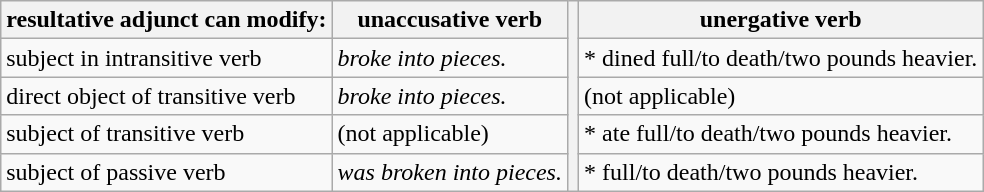<table class="wikitable">
<tr>
<th>resultative adjunct can modify:</th>
<th>unaccusative verb</th>
<th rowspan="5"></th>
<th>unergative verb</th>
</tr>
<tr>
<td>subject in intransitive verb</td>
<td><em> broke into pieces.</em></td>
<td>* dined full/to death/two pounds heavier.</td>
</tr>
<tr>
<td>direct object of transitive verb</td>
<td><em> broke  into pieces.</em></td>
<td>(not applicable)</td>
</tr>
<tr>
<td>subject of transitive verb</td>
<td>(not applicable)</td>
<td>* ate  full/to death/two pounds heavier.</td>
</tr>
<tr>
<td>subject of passive verb</td>
<td><em> was broken into pieces.</em></td>
<td>* full/to death/two pounds heavier.</td>
</tr>
</table>
